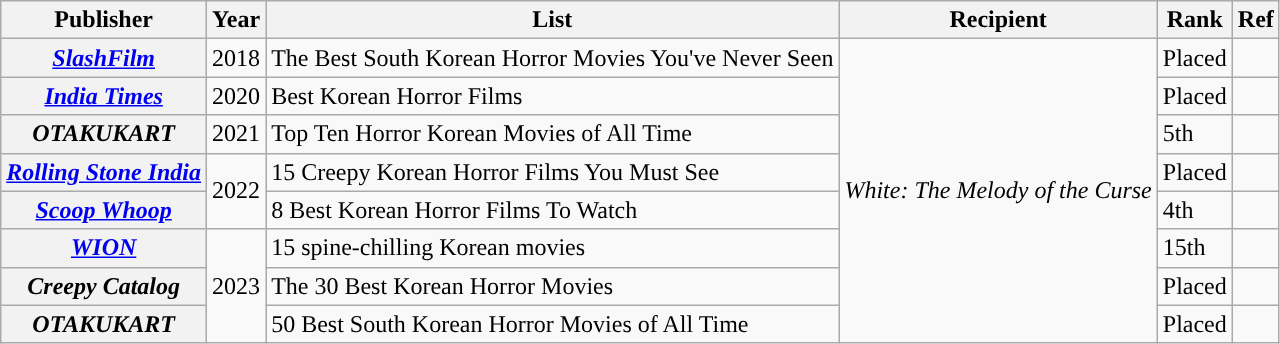<table class=" wikitable sortable plainrowheaders">
<tr>
<th>Publisher</th>
<th>Year</th>
<th>List</th>
<th>Recipient</th>
<th>Rank</th>
<th>Ref</th>
</tr>
<tr>
<th scope="row" style="text-align:center;"><a href='#'><em>SlashFilm</em></a></th>
<td>2018</td>
<td>The Best South Korean Horror Movies You've Never Seen</td>
<td rowspan="8"><em>White: The Melody of the Curse</em></td>
<td>Placed</td>
<td></td>
</tr>
<tr>
<th scope="row" style="text-align:center;"><em><a href='#'>India Times</a></em></th>
<td>2020</td>
<td>Best Korean Horror Films</td>
<td>Placed</td>
<td></td>
</tr>
<tr>
<th scope="row" style="text-align:center;"><em>OTAKUKART</em></th>
<td>2021</td>
<td>Top Ten Horror Korean Movies of All Time</td>
<td>5th</td>
<td></td>
</tr>
<tr>
<th scope="row" style="text-align:center;"><em><a href='#'>Rolling Stone India</a></em></th>
<td rowspan="2">2022</td>
<td>15 Creepy Korean Horror Films You Must See</td>
<td>Placed</td>
<td></td>
</tr>
<tr>
<th scope="row" style="text-align:center;"><em><a href='#'>Scoop Whoop</a></em></th>
<td>8 Best Korean Horror Films To Watch</td>
<td>4th</td>
<td></td>
</tr>
<tr>
<th scope="row" style="text-align:center;"><em><a href='#'>WION</a></em></th>
<td rowspan="3">2023</td>
<td>15 spine-chilling Korean movies</td>
<td>15th</td>
<td></td>
</tr>
<tr>
<th scope="row" style="text-align:center;"><em>Creepy Catalog</em></th>
<td>The 30 Best Korean Horror Movies</td>
<td>Placed</td>
<td></td>
</tr>
<tr>
<th scope="row" style="text-align:center;"><em>OTAKUKART</em></th>
<td>50 Best South Korean Horror Movies of All Time</td>
<td>Placed</td>
<td></td>
</tr>
</table>
